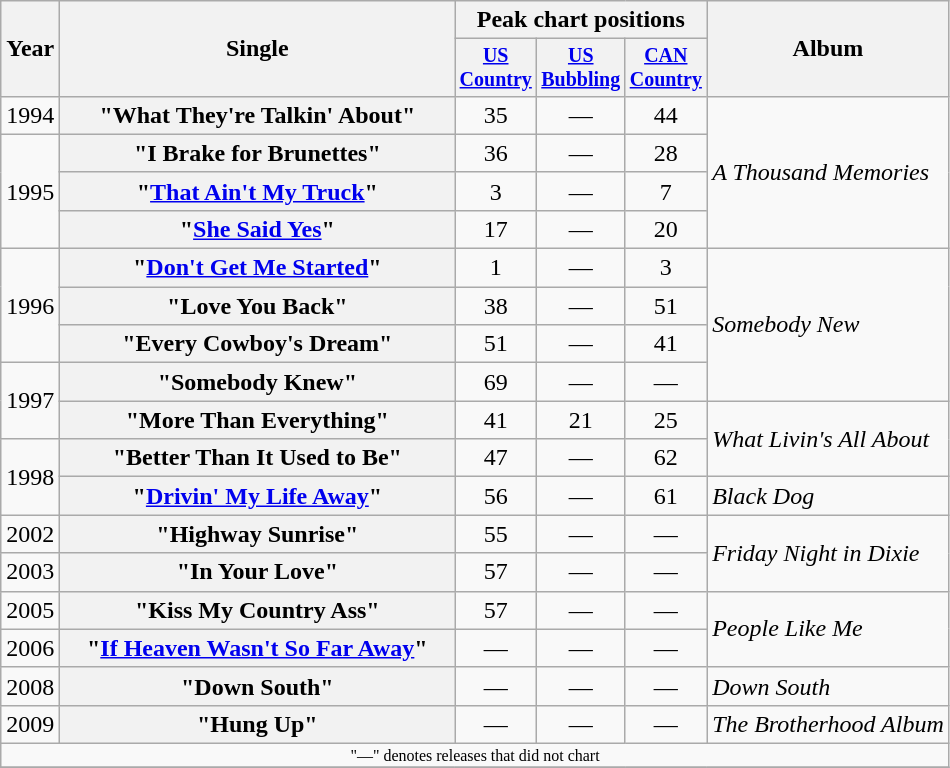<table class="wikitable plainrowheaders" style="text-align:center;">
<tr>
<th rowspan="2">Year</th>
<th rowspan="2" style="width:16em;">Single</th>
<th colspan="3">Peak chart positions</th>
<th rowspan="2">Album</th>
</tr>
<tr style="font-size:smaller;">
<th width="45"><a href='#'>US Country</a><br></th>
<th width="45"><a href='#'>US Bubbling</a></th>
<th width="45"><a href='#'>CAN Country</a><br></th>
</tr>
<tr>
<td>1994</td>
<th scope="row">"What They're Talkin' About"</th>
<td>35</td>
<td>—</td>
<td>44</td>
<td align="left" rowspan="4"><em>A Thousand Memories</em></td>
</tr>
<tr>
<td rowspan="3">1995</td>
<th scope="row">"I Brake for Brunettes"</th>
<td>36</td>
<td>—</td>
<td>28</td>
</tr>
<tr>
<th scope="row">"<a href='#'>That Ain't My Truck</a>"</th>
<td>3</td>
<td>—</td>
<td>7</td>
</tr>
<tr>
<th scope="row">"<a href='#'>She Said Yes</a>"</th>
<td>17</td>
<td>—</td>
<td>20</td>
</tr>
<tr>
<td rowspan="3">1996</td>
<th scope="row">"<a href='#'>Don't Get Me Started</a>"</th>
<td>1</td>
<td>—</td>
<td>3</td>
<td align="left" rowspan="4"><em>Somebody New</em></td>
</tr>
<tr>
<th scope="row">"Love You Back"</th>
<td>38</td>
<td>—</td>
<td>51</td>
</tr>
<tr>
<th scope="row">"Every Cowboy's Dream"</th>
<td>51</td>
<td>—</td>
<td>41</td>
</tr>
<tr>
<td rowspan="2">1997</td>
<th scope="row">"Somebody Knew"</th>
<td>69</td>
<td>—</td>
<td>—</td>
</tr>
<tr>
<th scope="row">"More Than Everything"</th>
<td>41</td>
<td>21</td>
<td>25</td>
<td align="left" rowspan="2"><em>What Livin's All About</em></td>
</tr>
<tr>
<td rowspan="2">1998</td>
<th scope="row">"Better Than It Used to Be"</th>
<td>47</td>
<td>—</td>
<td>62</td>
</tr>
<tr>
<th scope="row">"<a href='#'>Drivin' My Life Away</a>"</th>
<td>56</td>
<td>—</td>
<td>61</td>
<td align="left"><em>Black Dog</em> </td>
</tr>
<tr>
<td>2002</td>
<th scope="row">"Highway Sunrise"</th>
<td>55</td>
<td>—</td>
<td>—</td>
<td align="left" rowspan="2"><em>Friday Night in Dixie</em></td>
</tr>
<tr>
<td>2003</td>
<th scope="row">"In Your Love"</th>
<td>57</td>
<td>—</td>
<td>—</td>
</tr>
<tr>
<td>2005</td>
<th scope="row">"Kiss My Country Ass"</th>
<td>57</td>
<td>—</td>
<td>—</td>
<td align="left" rowspan="2"><em>People Like Me</em></td>
</tr>
<tr>
<td>2006</td>
<th scope="row">"<a href='#'>If Heaven Wasn't So Far Away</a>"</th>
<td>—</td>
<td>—</td>
<td>—</td>
</tr>
<tr>
<td>2008</td>
<th scope="row">"Down South"</th>
<td>—</td>
<td>—</td>
<td>—</td>
<td align="left"><em>Down South</em></td>
</tr>
<tr>
<td>2009</td>
<th scope="row">"Hung Up"</th>
<td>—</td>
<td>—</td>
<td>—</td>
<td align="left"><em>The Brotherhood Album</em></td>
</tr>
<tr>
<td colspan="6" style="font-size:8pt">"—" denotes releases that did not chart</td>
</tr>
<tr>
</tr>
</table>
